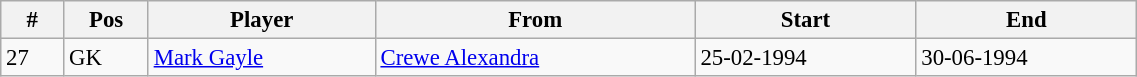<table class="wikitable" style="width:60%; text-align:center; font-size:95%; text-align:left;">
<tr>
<th>#</th>
<th>Pos</th>
<th>Player</th>
<th>From</th>
<th>Start</th>
<th>End</th>
</tr>
<tr>
<td>27</td>
<td>GK</td>
<td><a href='#'>Mark Gayle</a></td>
<td><a href='#'>Crewe Alexandra</a></td>
<td>25-02-1994</td>
<td>30-06-1994</td>
</tr>
</table>
